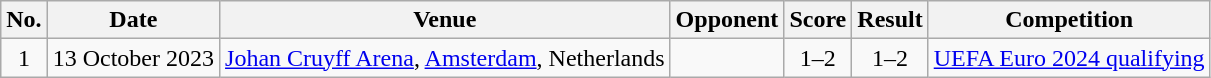<table class="wikitable sortable">
<tr>
<th scope="col">No.</th>
<th scope="col">Date</th>
<th scope="col">Venue</th>
<th scope="col">Opponent</th>
<th scope="col">Score</th>
<th scope="col">Result</th>
<th scope="col">Competition</th>
</tr>
<tr>
<td align="center">1</td>
<td>13 October 2023</td>
<td><a href='#'>Johan Cruyff Arena</a>, <a href='#'>Amsterdam</a>, Netherlands</td>
<td></td>
<td align="center">1–2</td>
<td align="center">1–2</td>
<td><a href='#'>UEFA Euro 2024 qualifying</a></td>
</tr>
</table>
